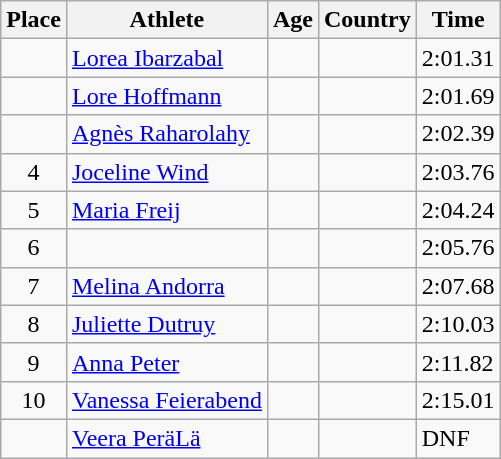<table class="wikitable mw-datatable sortable">
<tr>
<th>Place</th>
<th>Athlete</th>
<th>Age</th>
<th>Country</th>
<th>Time</th>
</tr>
<tr>
<td align=center></td>
<td><a href='#'>Lorea Ibarzabal</a></td>
<td></td>
<td></td>
<td>2:01.31</td>
</tr>
<tr>
<td align=center></td>
<td><a href='#'>Lore Hoffmann</a></td>
<td></td>
<td></td>
<td>2:01.69</td>
</tr>
<tr>
<td align=center></td>
<td><a href='#'>Agnès Raharolahy</a></td>
<td></td>
<td></td>
<td>2:02.39</td>
</tr>
<tr>
<td align=center>4</td>
<td><a href='#'>Joceline Wind</a></td>
<td></td>
<td></td>
<td>2:03.76</td>
</tr>
<tr>
<td align=center>5</td>
<td><a href='#'>Maria Freij</a></td>
<td></td>
<td></td>
<td>2:04.24</td>
</tr>
<tr>
<td align=center>6</td>
<td></td>
<td></td>
<td></td>
<td>2:05.76</td>
</tr>
<tr>
<td align=center>7</td>
<td><a href='#'>Melina Andorra</a></td>
<td></td>
<td></td>
<td>2:07.68</td>
</tr>
<tr>
<td align=center>8</td>
<td><a href='#'>Juliette Dutruy</a></td>
<td></td>
<td></td>
<td>2:10.03</td>
</tr>
<tr>
<td align=center>9</td>
<td><a href='#'>Anna Peter</a></td>
<td></td>
<td></td>
<td>2:11.82</td>
</tr>
<tr>
<td align=center>10</td>
<td><a href='#'>Vanessa Feierabend</a></td>
<td></td>
<td></td>
<td>2:15.01</td>
</tr>
<tr>
<td align=center></td>
<td><a href='#'>Veera PeräLä</a></td>
<td></td>
<td></td>
<td>DNF</td>
</tr>
</table>
